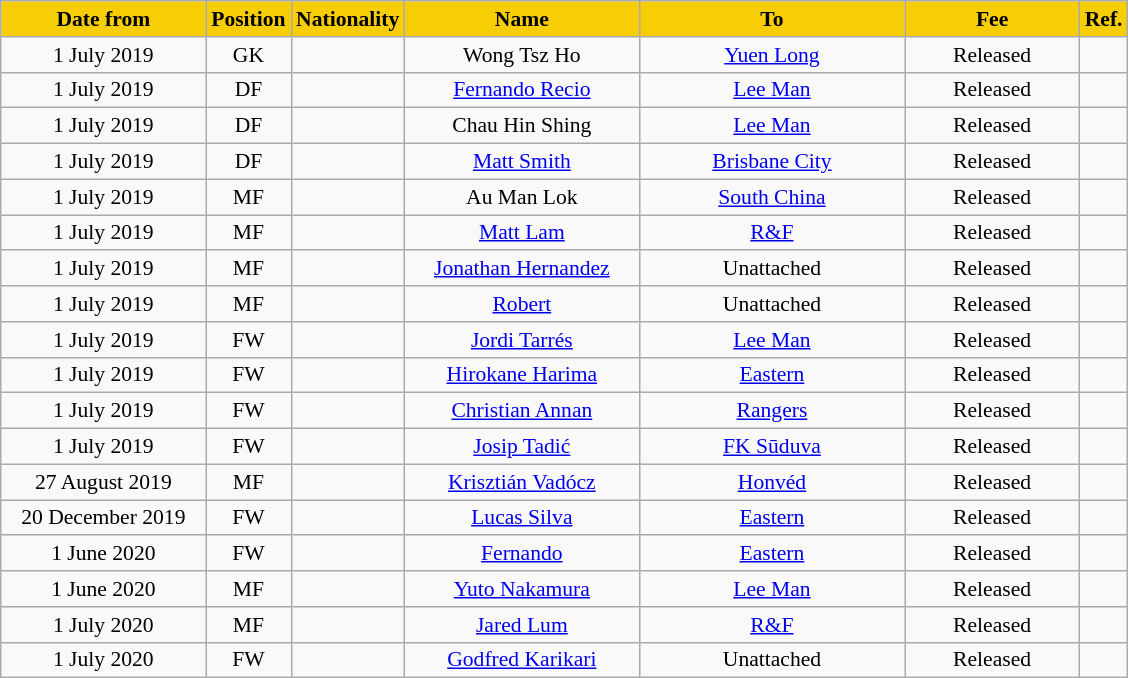<table class="wikitable"  style="text-align:center; font-size:90%;">
<tr>
<th style="background:#f7cd06; color:#000000; width:130px;">Date from</th>
<th style="background:#f7cd06; color:#000000; width:50px;">Position</th>
<th style="background:#f7cd06; color:#000000; width:50px;">Nationality</th>
<th style="background:#f7cd06; color:#000000; width:150px;">Name</th>
<th style="background:#f7cd06; color:#000000; width:170px;">To</th>
<th style="background:#f7cd06; color:#000000; width:110px;">Fee</th>
<th style="background:#f7cd06; color:#000000; width:25px;">Ref.</th>
</tr>
<tr>
<td>1 July 2019</td>
<td>GK</td>
<td></td>
<td>Wong Tsz Ho</td>
<td><a href='#'>Yuen Long</a></td>
<td>Released</td>
<td></td>
</tr>
<tr>
<td>1 July 2019</td>
<td>DF</td>
<td></td>
<td><a href='#'>Fernando Recio</a></td>
<td><a href='#'>Lee Man</a></td>
<td>Released</td>
<td></td>
</tr>
<tr>
<td>1 July 2019</td>
<td>DF</td>
<td></td>
<td>Chau Hin Shing</td>
<td><a href='#'>Lee Man</a></td>
<td>Released</td>
<td></td>
</tr>
<tr>
<td>1 July 2019</td>
<td>DF</td>
<td></td>
<td><a href='#'>Matt Smith</a></td>
<td> <a href='#'>Brisbane City</a></td>
<td>Released</td>
<td></td>
</tr>
<tr>
<td>1 July 2019</td>
<td>MF</td>
<td></td>
<td>Au Man Lok</td>
<td><a href='#'>South China</a></td>
<td>Released</td>
<td></td>
</tr>
<tr>
<td>1 July 2019</td>
<td>MF</td>
<td> </td>
<td><a href='#'>Matt Lam</a></td>
<td><a href='#'>R&F</a></td>
<td>Released</td>
<td></td>
</tr>
<tr>
<td>1 July 2019</td>
<td>MF</td>
<td></td>
<td><a href='#'>Jonathan Hernandez</a></td>
<td>Unattached</td>
<td>Released</td>
<td></td>
</tr>
<tr>
<td>1 July 2019</td>
<td>MF</td>
<td></td>
<td><a href='#'>Robert</a></td>
<td>Unattached</td>
<td>Released</td>
<td></td>
</tr>
<tr>
<td>1 July 2019</td>
<td>FW</td>
<td></td>
<td><a href='#'>Jordi Tarrés</a></td>
<td><a href='#'>Lee Man</a></td>
<td>Released</td>
<td></td>
</tr>
<tr>
<td>1 July 2019</td>
<td>FW</td>
<td></td>
<td><a href='#'>Hirokane Harima</a></td>
<td><a href='#'>Eastern</a></td>
<td>Released</td>
<td></td>
</tr>
<tr>
<td>1 July 2019</td>
<td>FW</td>
<td></td>
<td><a href='#'>Christian Annan</a></td>
<td><a href='#'>Rangers</a></td>
<td>Released</td>
<td></td>
</tr>
<tr>
<td>1 July 2019</td>
<td>FW</td>
<td></td>
<td><a href='#'>Josip Tadić</a></td>
<td> <a href='#'>FK Sūduva</a></td>
<td>Released</td>
<td></td>
</tr>
<tr>
<td>27 August 2019</td>
<td>MF</td>
<td></td>
<td><a href='#'>Krisztián Vadócz</a></td>
<td> <a href='#'>Honvéd</a></td>
<td>Released</td>
<td></td>
</tr>
<tr>
<td>20 December 2019</td>
<td>FW</td>
<td></td>
<td><a href='#'>Lucas Silva</a></td>
<td><a href='#'>Eastern</a></td>
<td>Released</td>
<td></td>
</tr>
<tr>
<td>1 June 2020</td>
<td>FW</td>
<td></td>
<td><a href='#'>Fernando</a></td>
<td><a href='#'>Eastern</a></td>
<td>Released</td>
<td></td>
</tr>
<tr>
<td>1 June 2020</td>
<td>MF</td>
<td></td>
<td><a href='#'>Yuto Nakamura</a></td>
<td><a href='#'>Lee Man</a></td>
<td>Released</td>
<td></td>
</tr>
<tr>
<td>1 July 2020</td>
<td>MF</td>
<td> </td>
<td><a href='#'>Jared Lum</a></td>
<td><a href='#'>R&F</a></td>
<td>Released</td>
<td></td>
</tr>
<tr>
<td>1 July 2020</td>
<td>FW</td>
<td></td>
<td><a href='#'>Godfred Karikari</a></td>
<td>Unattached</td>
<td>Released</td>
<td></td>
</tr>
</table>
